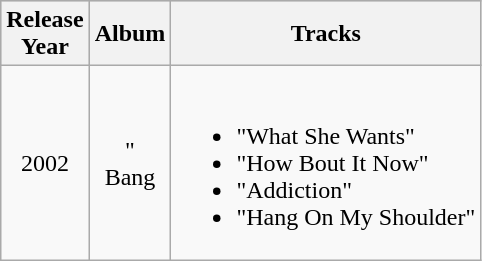<table class="wikitable" style="text-align:center">
<tr bgcolor="#CCCCCC">
<th>Release<br>Year</th>
<th>Album</th>
<th>Tracks</th>
</tr>
<tr>
<td>2002</td>
<td>"<br>Bang</td>
<td align="left"><br><ul><li>"What She Wants"</li><li>"How Bout It Now"</li><li>"Addiction"</li><li>"Hang On My Shoulder"</li></ul></td>
</tr>
</table>
